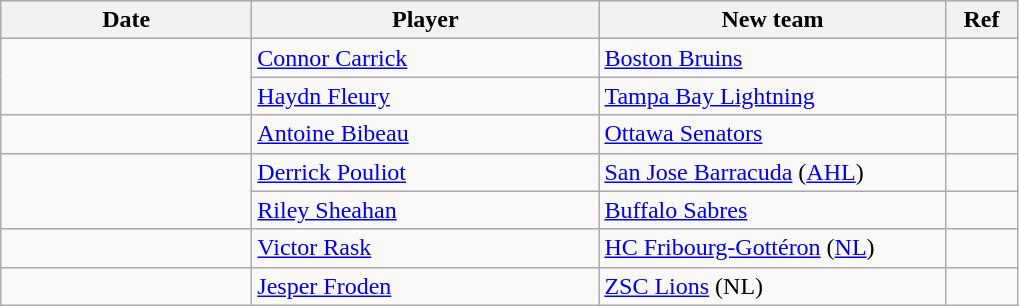<table class="wikitable">
<tr style="background:#ddd; text-align:center;">
<th style="width: 10em;">Date</th>
<th style="width: 14em;">Player</th>
<th style="width: 14em;">New team</th>
<th style="width: 2.5em;">Ref</th>
</tr>
<tr>
<td rowspan=2></td>
<td><a href='#'>Connor Carrick</a></td>
<td><a href='#'>Boston Bruins</a></td>
<td></td>
</tr>
<tr>
<td><a href='#'>Haydn Fleury</a></td>
<td><a href='#'>Tampa Bay Lightning</a></td>
<td></td>
</tr>
<tr>
<td></td>
<td><a href='#'>Antoine Bibeau</a></td>
<td><a href='#'>Ottawa Senators</a></td>
<td></td>
</tr>
<tr>
<td rowspan=2></td>
<td><a href='#'>Derrick Pouliot</a></td>
<td><a href='#'>San Jose Barracuda</a> (<a href='#'>AHL</a>)</td>
<td></td>
</tr>
<tr>
<td><a href='#'>Riley Sheahan</a></td>
<td><a href='#'>Buffalo Sabres</a></td>
<td></td>
</tr>
<tr>
<td></td>
<td><a href='#'>Victor Rask</a></td>
<td><a href='#'>HC Fribourg-Gottéron</a> (<a href='#'>NL</a>)</td>
<td></td>
</tr>
<tr>
<td></td>
<td><a href='#'>Jesper Froden</a></td>
<td><a href='#'>ZSC Lions</a> (NL)</td>
<td></td>
</tr>
</table>
